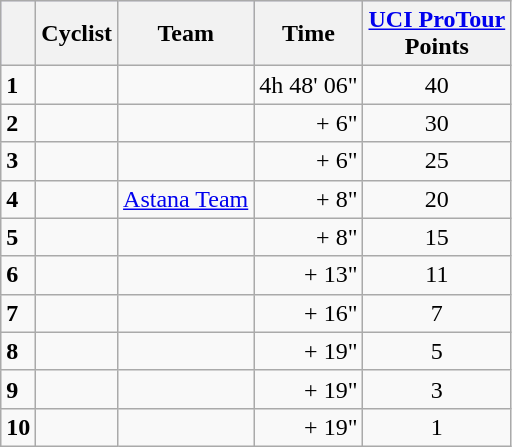<table class="wikitable">
<tr style="background:#ccccff;">
<th></th>
<th>Cyclist</th>
<th>Team</th>
<th>Time</th>
<th><a href='#'>UCI ProTour</a><br>Points</th>
</tr>
<tr>
<td><strong>1</strong></td>
<td></td>
<td></td>
<td>4h 48' 06"</td>
<td align="center">40</td>
</tr>
<tr>
<td><strong>2</strong></td>
<td></td>
<td></td>
<td align="right">+ 6"</td>
<td align="center">30</td>
</tr>
<tr>
<td><strong>3</strong></td>
<td></td>
<td></td>
<td align="right">+ 6"</td>
<td align="center">25</td>
</tr>
<tr>
<td><strong>4</strong></td>
<td></td>
<td><a href='#'>Astana Team</a></td>
<td align="right">+ 8"</td>
<td align="center">20</td>
</tr>
<tr>
<td><strong>5</strong></td>
<td></td>
<td></td>
<td align="right">+ 8"</td>
<td align="center">15</td>
</tr>
<tr>
<td><strong>6</strong></td>
<td></td>
<td></td>
<td align="right">+ 13"</td>
<td align="center">11</td>
</tr>
<tr>
<td><strong>7</strong></td>
<td></td>
<td></td>
<td align="right">+ 16"</td>
<td align="center">7</td>
</tr>
<tr>
<td><strong>8</strong></td>
<td></td>
<td></td>
<td align="right">+ 19"</td>
<td align="center">5</td>
</tr>
<tr>
<td><strong>9</strong></td>
<td></td>
<td></td>
<td align="right">+ 19"</td>
<td align="center">3</td>
</tr>
<tr>
<td><strong>10</strong></td>
<td></td>
<td></td>
<td align="right">+ 19"</td>
<td align="center">1</td>
</tr>
</table>
